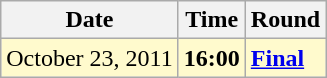<table class="wikitable">
<tr>
<th>Date</th>
<th>Time</th>
<th>Round</th>
</tr>
<tr style=background:lemonchiffon>
<td>October 23, 2011</td>
<td><strong>16:00</strong></td>
<td><strong><a href='#'>Final</a></strong></td>
</tr>
</table>
